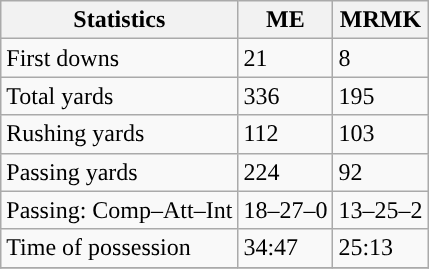<table class="wikitable" style="float: left;">
<tr>
<th>Statistics</th>
<th>ME</th>
<th>MRMK</th>
</tr>
<tr>
<td>First downs</td>
<td>21</td>
<td>8</td>
</tr>
<tr>
<td>Total yards</td>
<td>336</td>
<td>195</td>
</tr>
<tr>
<td>Rushing yards</td>
<td>112</td>
<td>103</td>
</tr>
<tr>
<td>Passing yards</td>
<td>224</td>
<td>92</td>
</tr>
<tr>
<td>Passing: Comp–Att–Int</td>
<td>18–27–0</td>
<td>13–25–2</td>
</tr>
<tr>
<td>Time of possession</td>
<td>34:47</td>
<td>25:13</td>
</tr>
<tr>
</tr>
</table>
